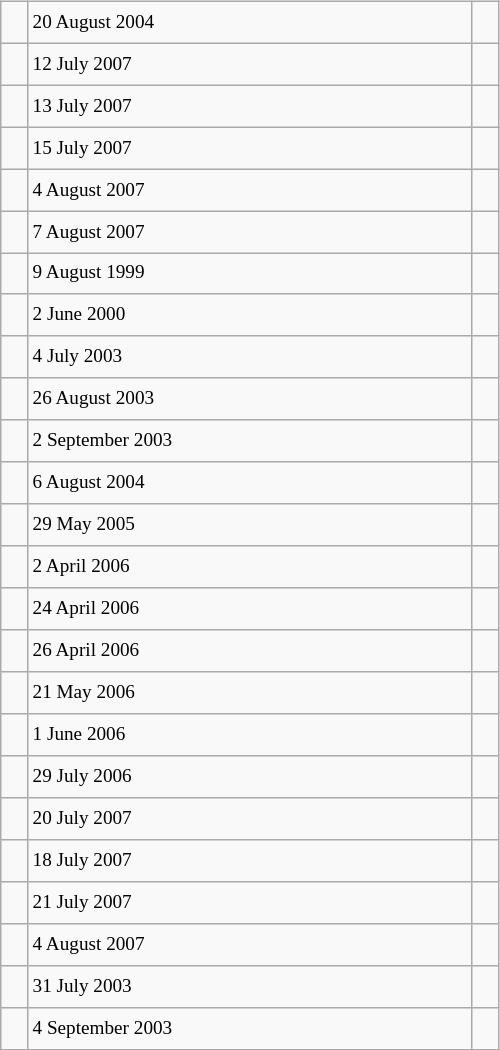<table class="wikitable" style="font-size: 80%; float: left; width: 26em; margin-right: 1em; height: 700px">
<tr>
<td></td>
<td>20 August 2004</td>
<td></td>
</tr>
<tr>
<td></td>
<td>12 July 2007</td>
<td></td>
</tr>
<tr>
<td></td>
<td>13 July 2007</td>
<td></td>
</tr>
<tr>
<td></td>
<td>15 July 2007</td>
<td></td>
</tr>
<tr>
<td></td>
<td>4 August 2007</td>
<td></td>
</tr>
<tr>
<td></td>
<td>7 August 2007</td>
<td></td>
</tr>
<tr>
<td></td>
<td>9 August 1999</td>
<td></td>
</tr>
<tr>
<td></td>
<td>2 June 2000</td>
<td></td>
</tr>
<tr>
<td></td>
<td>4 July 2003</td>
<td></td>
</tr>
<tr>
<td></td>
<td>26 August 2003</td>
<td></td>
</tr>
<tr>
<td></td>
<td>2 September 2003</td>
<td></td>
</tr>
<tr>
<td></td>
<td>6 August 2004</td>
<td></td>
</tr>
<tr>
<td></td>
<td>29 May 2005</td>
<td></td>
</tr>
<tr>
<td></td>
<td>2 April 2006</td>
<td></td>
</tr>
<tr>
<td></td>
<td>24 April 2006</td>
<td></td>
</tr>
<tr>
<td></td>
<td>26 April 2006</td>
<td></td>
</tr>
<tr>
<td></td>
<td>21 May 2006</td>
<td></td>
</tr>
<tr>
<td></td>
<td>1 June 2006</td>
<td></td>
</tr>
<tr>
<td></td>
<td>29 July 2006</td>
<td></td>
</tr>
<tr>
<td></td>
<td>20 July 2007</td>
<td></td>
</tr>
<tr>
<td></td>
<td>18 July 2007</td>
<td></td>
</tr>
<tr>
<td></td>
<td>21 July 2007</td>
<td></td>
</tr>
<tr>
<td></td>
<td>4 August 2007</td>
<td></td>
</tr>
<tr>
<td></td>
<td>31 July 2003</td>
<td></td>
</tr>
<tr>
<td></td>
<td>4 September 2003</td>
<td></td>
</tr>
</table>
